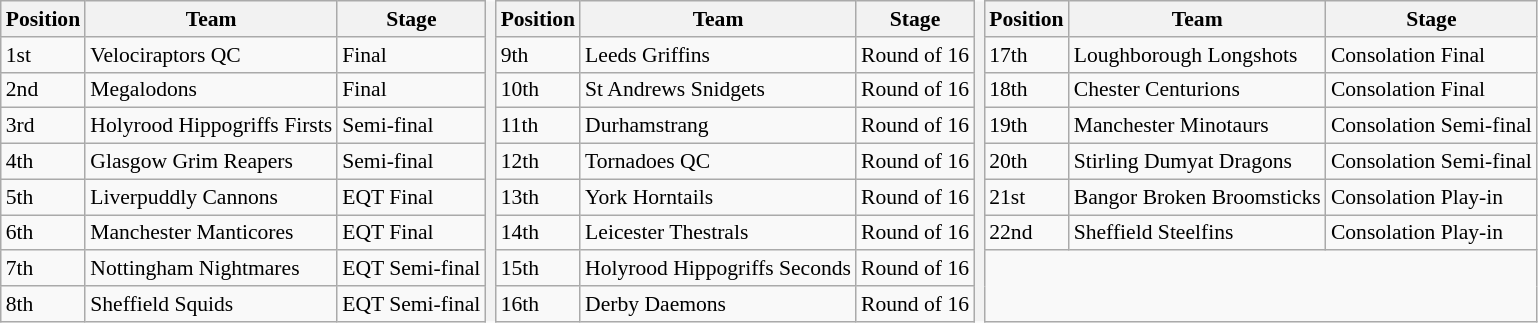<table class="wikitable" style="font-size:90%;border: none;">
<tr>
<th>Position</th>
<th>Team</th>
<th>Stage</th>
<th rowspan="9" style="border: none;"></th>
<th>Position</th>
<th>Team</th>
<th>Stage</th>
<th rowspan="9" style="border: none;"></th>
<th>Position</th>
<th>Team</th>
<th>Stage</th>
</tr>
<tr>
<td>1st</td>
<td>Velociraptors QC</td>
<td>Final</td>
<td>9th</td>
<td>Leeds Griffins</td>
<td>Round of 16</td>
<td>17th</td>
<td>Loughborough Longshots</td>
<td>Consolation Final</td>
</tr>
<tr>
<td>2nd</td>
<td>Megalodons</td>
<td>Final</td>
<td>10th</td>
<td>St Andrews Snidgets</td>
<td>Round of 16</td>
<td>18th</td>
<td>Chester Centurions</td>
<td>Consolation Final</td>
</tr>
<tr>
<td>3rd</td>
<td>Holyrood Hippogriffs Firsts</td>
<td>Semi-final</td>
<td>11th</td>
<td>Durhamstrang</td>
<td>Round of 16</td>
<td>19th</td>
<td>Manchester Minotaurs</td>
<td>Consolation Semi-final</td>
</tr>
<tr>
<td>4th</td>
<td>Glasgow Grim Reapers</td>
<td>Semi-final</td>
<td>12th</td>
<td>Tornadoes QC</td>
<td>Round of 16</td>
<td>20th</td>
<td>Stirling Dumyat Dragons</td>
<td>Consolation Semi-final</td>
</tr>
<tr>
<td>5th</td>
<td>Liverpuddly Cannons</td>
<td>EQT Final</td>
<td>13th</td>
<td>York Horntails</td>
<td>Round of 16</td>
<td>21st</td>
<td>Bangor Broken Broomsticks</td>
<td>Consolation  Play-in</td>
</tr>
<tr>
<td>6th</td>
<td>Manchester Manticores</td>
<td>EQT Final</td>
<td>14th</td>
<td>Leicester Thestrals</td>
<td>Round of 16</td>
<td>22nd</td>
<td>Sheffield Steelfins</td>
<td>Consolation  Play-in</td>
</tr>
<tr>
<td>7th</td>
<td>Nottingham Nightmares</td>
<td>EQT Semi-final</td>
<td>15th</td>
<td>Holyrood Hippogriffs Seconds</td>
<td>Round of 16</td>
<td colspan="3" rowspan="2"></td>
</tr>
<tr>
<td>8th</td>
<td>Sheffield Squids</td>
<td>EQT Semi-final</td>
<td>16th</td>
<td>Derby Daemons</td>
<td>Round of 16</td>
</tr>
</table>
